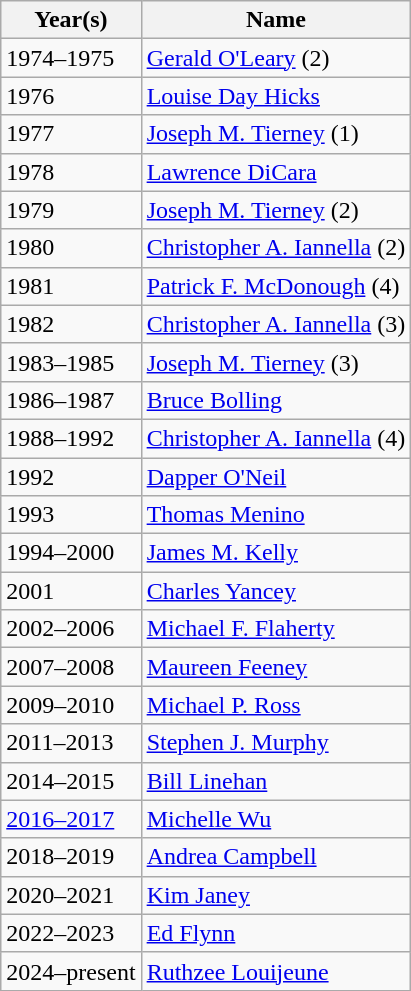<table class="wikitable">
<tr>
<th>Year(s)</th>
<th>Name</th>
</tr>
<tr>
<td>1974–1975</td>
<td><a href='#'>Gerald O'Leary</a> (2)</td>
</tr>
<tr>
<td>1976</td>
<td><a href='#'>Louise Day Hicks</a></td>
</tr>
<tr>
<td>1977</td>
<td><a href='#'>Joseph M. Tierney</a> (1)</td>
</tr>
<tr>
<td>1978</td>
<td><a href='#'>Lawrence DiCara</a></td>
</tr>
<tr>
<td>1979</td>
<td><a href='#'>Joseph M. Tierney</a> (2)</td>
</tr>
<tr>
<td>1980</td>
<td><a href='#'>Christopher A. Iannella</a> (2)</td>
</tr>
<tr>
<td>1981</td>
<td><a href='#'>Patrick F. McDonough</a> (4)</td>
</tr>
<tr>
<td>1982</td>
<td><a href='#'>Christopher A. Iannella</a> (3)</td>
</tr>
<tr>
<td>1983–1985</td>
<td><a href='#'>Joseph M. Tierney</a> (3)</td>
</tr>
<tr>
<td>1986–1987</td>
<td><a href='#'>Bruce Bolling</a></td>
</tr>
<tr>
<td>1988–1992</td>
<td><a href='#'>Christopher A. Iannella</a> (4)</td>
</tr>
<tr>
<td>1992</td>
<td><a href='#'>Dapper O'Neil</a></td>
</tr>
<tr>
<td>1993</td>
<td><a href='#'>Thomas Menino</a></td>
</tr>
<tr>
<td>1994–2000</td>
<td><a href='#'>James M. Kelly</a></td>
</tr>
<tr>
<td>2001</td>
<td><a href='#'>Charles Yancey</a></td>
</tr>
<tr>
<td>2002–2006</td>
<td><a href='#'>Michael F. Flaherty</a></td>
</tr>
<tr>
<td>2007–2008</td>
<td><a href='#'>Maureen Feeney</a></td>
</tr>
<tr>
<td>2009–2010</td>
<td><a href='#'>Michael P. Ross</a></td>
</tr>
<tr>
<td>2011–2013</td>
<td><a href='#'>Stephen J. Murphy</a></td>
</tr>
<tr>
<td>2014–2015</td>
<td><a href='#'>Bill Linehan</a></td>
</tr>
<tr>
<td><a href='#'>2016–2017</a></td>
<td><a href='#'>Michelle Wu</a></td>
</tr>
<tr>
<td>2018–2019</td>
<td><a href='#'>Andrea Campbell</a></td>
</tr>
<tr>
<td>2020–2021</td>
<td><a href='#'>Kim Janey</a></td>
</tr>
<tr>
<td>2022–2023</td>
<td><a href='#'>Ed Flynn</a></td>
</tr>
<tr>
<td>2024–present</td>
<td><a href='#'>Ruthzee Louijeune</a></td>
</tr>
</table>
